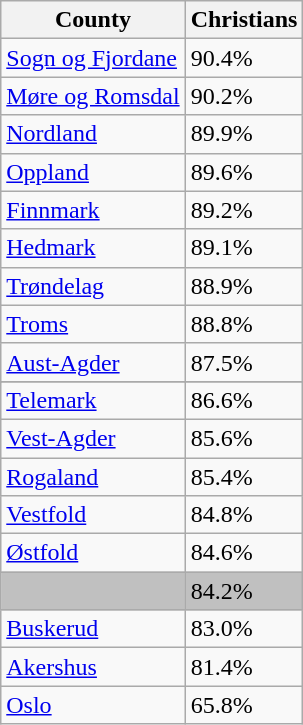<table class="wikitable sortable">
<tr>
<th>County<br></th>
<th>Christians</th>
</tr>
<tr>
<td> <a href='#'>Sogn og Fjordane</a></td>
<td>90.4%</td>
</tr>
<tr>
<td> <a href='#'>Møre og Romsdal</a></td>
<td>90.2%</td>
</tr>
<tr>
<td> <a href='#'>Nordland</a></td>
<td>89.9%</td>
</tr>
<tr>
<td> <a href='#'>Oppland</a></td>
<td>89.6%</td>
</tr>
<tr>
<td> <a href='#'>Finnmark</a></td>
<td>89.2%</td>
</tr>
<tr>
<td> <a href='#'>Hedmark</a></td>
<td>89.1%</td>
</tr>
<tr>
<td> <a href='#'>Trøndelag</a></td>
<td>88.9%</td>
</tr>
<tr>
<td> <a href='#'>Troms</a></td>
<td>88.8%</td>
</tr>
<tr>
<td> <a href='#'>Aust-Agder</a></td>
<td>87.5%</td>
</tr>
<tr>
</tr>
<tr>
<td> <a href='#'>Telemark</a></td>
<td>86.6%</td>
</tr>
<tr>
<td> <a href='#'>Vest-Agder</a></td>
<td>85.6%</td>
</tr>
<tr>
<td> <a href='#'>Rogaland</a></td>
<td>85.4%</td>
</tr>
<tr>
<td> <a href='#'>Vestfold</a></td>
<td>84.8%</td>
</tr>
<tr>
<td> <a href='#'>Østfold</a></td>
<td>84.6%</td>
</tr>
<tr>
<td style="background:silver"></td>
<td style="background:silver">84.2%</td>
</tr>
<tr>
<td> <a href='#'>Buskerud</a></td>
<td>83.0%</td>
</tr>
<tr>
<td> <a href='#'>Akershus</a></td>
<td>81.4%</td>
</tr>
<tr>
<td> <a href='#'>Oslo</a></td>
<td>65.8%</td>
</tr>
</table>
